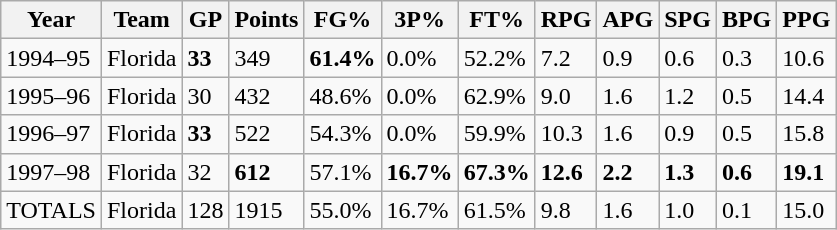<table class="wikitable">
<tr>
<th>Year</th>
<th>Team</th>
<th>GP</th>
<th>Points</th>
<th>FG%</th>
<th>3P%</th>
<th>FT%</th>
<th>RPG</th>
<th>APG</th>
<th>SPG</th>
<th>BPG</th>
<th>PPG</th>
</tr>
<tr>
<td>1994–95</td>
<td>Florida</td>
<td><strong>33</strong></td>
<td>349</td>
<td><strong>61.4%</strong></td>
<td>0.0%</td>
<td>52.2%</td>
<td>7.2</td>
<td>0.9</td>
<td>0.6</td>
<td>0.3</td>
<td>10.6</td>
</tr>
<tr>
<td>1995–96</td>
<td>Florida</td>
<td>30</td>
<td>432</td>
<td>48.6%</td>
<td>0.0%</td>
<td>62.9%</td>
<td>9.0</td>
<td>1.6</td>
<td>1.2</td>
<td>0.5</td>
<td>14.4</td>
</tr>
<tr>
<td>1996–97</td>
<td>Florida</td>
<td><strong>33</strong></td>
<td>522</td>
<td>54.3%</td>
<td>0.0%</td>
<td>59.9%</td>
<td>10.3</td>
<td>1.6</td>
<td>0.9</td>
<td>0.5</td>
<td>15.8</td>
</tr>
<tr>
<td>1997–98</td>
<td>Florida</td>
<td>32</td>
<td><strong>612</strong></td>
<td>57.1%</td>
<td><strong>16.7%</strong></td>
<td><strong>67.3%</strong></td>
<td><strong>12.6</strong></td>
<td><strong>2.2</strong></td>
<td><strong>1.3</strong></td>
<td><strong>0.6</strong></td>
<td><strong>19.1</strong></td>
</tr>
<tr>
<td>TOTALS</td>
<td>Florida</td>
<td>128</td>
<td>1915</td>
<td>55.0%</td>
<td>16.7%</td>
<td>61.5%</td>
<td>9.8</td>
<td>1.6</td>
<td>1.0</td>
<td>0.1</td>
<td>15.0</td>
</tr>
</table>
